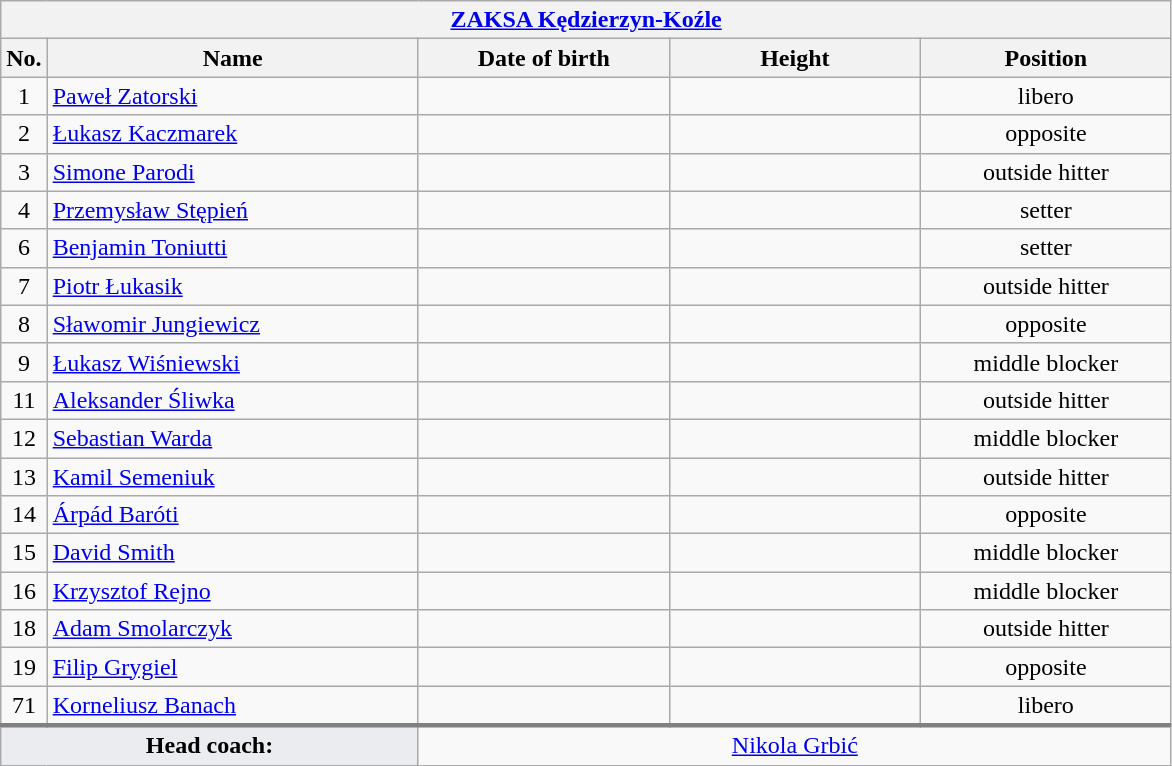<table class="wikitable collapsible collapsed" style="font-size:100%; text-align:center">
<tr>
<th colspan=5 style="width:30em"><a href='#'>ZAKSA Kędzierzyn-Koźle</a></th>
</tr>
<tr>
<th>No.</th>
<th style="width:15em">Name</th>
<th style="width:10em">Date of birth</th>
<th style="width:10em">Height</th>
<th style="width:10em">Position</th>
</tr>
<tr>
<td>1</td>
<td align=left> <a href='#'>Paweł Zatorski</a></td>
<td align=right></td>
<td></td>
<td>libero</td>
</tr>
<tr>
<td>2</td>
<td align=left> <a href='#'>Łukasz Kaczmarek</a></td>
<td align=right></td>
<td></td>
<td>opposite</td>
</tr>
<tr>
<td>3</td>
<td align=left> <a href='#'>Simone Parodi</a></td>
<td align=right></td>
<td></td>
<td>outside hitter</td>
</tr>
<tr>
<td>4</td>
<td align=left> <a href='#'>Przemysław Stępień</a></td>
<td align=right></td>
<td></td>
<td>setter</td>
</tr>
<tr>
<td>6</td>
<td align=left> <a href='#'>Benjamin Toniutti</a></td>
<td align=right></td>
<td></td>
<td>setter</td>
</tr>
<tr>
<td>7</td>
<td align=left> <a href='#'>Piotr Łukasik</a></td>
<td align=right></td>
<td></td>
<td>outside hitter</td>
</tr>
<tr>
<td>8</td>
<td align=left> <a href='#'>Sławomir Jungiewicz</a></td>
<td align=right></td>
<td></td>
<td>opposite</td>
</tr>
<tr>
<td>9</td>
<td align=left> <a href='#'>Łukasz Wiśniewski</a></td>
<td align=right></td>
<td></td>
<td>middle blocker</td>
</tr>
<tr>
<td>11</td>
<td align=left> <a href='#'>Aleksander Śliwka</a></td>
<td align=right></td>
<td></td>
<td>outside hitter</td>
</tr>
<tr>
<td>12</td>
<td align=left> <a href='#'>Sebastian Warda</a></td>
<td align=right></td>
<td></td>
<td>middle blocker</td>
</tr>
<tr>
<td>13</td>
<td align=left> <a href='#'>Kamil Semeniuk</a></td>
<td align=right></td>
<td></td>
<td>outside hitter</td>
</tr>
<tr>
<td>14</td>
<td align=left> <a href='#'>Árpád Baróti</a></td>
<td align=right></td>
<td></td>
<td>opposite</td>
</tr>
<tr>
<td>15</td>
<td align=left> <a href='#'>David Smith</a></td>
<td align=right></td>
<td></td>
<td>middle blocker</td>
</tr>
<tr>
<td>16</td>
<td align=left> <a href='#'>Krzysztof Rejno</a></td>
<td align=right></td>
<td></td>
<td>middle blocker</td>
</tr>
<tr>
<td>18</td>
<td align=left> <a href='#'>Adam Smolarczyk</a></td>
<td align=right></td>
<td></td>
<td>outside hitter</td>
</tr>
<tr>
<td>19</td>
<td align=left> <a href='#'>Filip Grygiel</a></td>
<td align=right></td>
<td></td>
<td>opposite</td>
</tr>
<tr>
<td>71</td>
<td align=left> <a href='#'>Korneliusz Banach</a></td>
<td align=right></td>
<td></td>
<td>libero</td>
</tr>
<tr style="border-top: 3px solid grey">
<td colspan=2 style="background:#EAECF0"><strong>Head coach:</strong></td>
<td colspan=3> <a href='#'>Nikola Grbić</a></td>
</tr>
</table>
